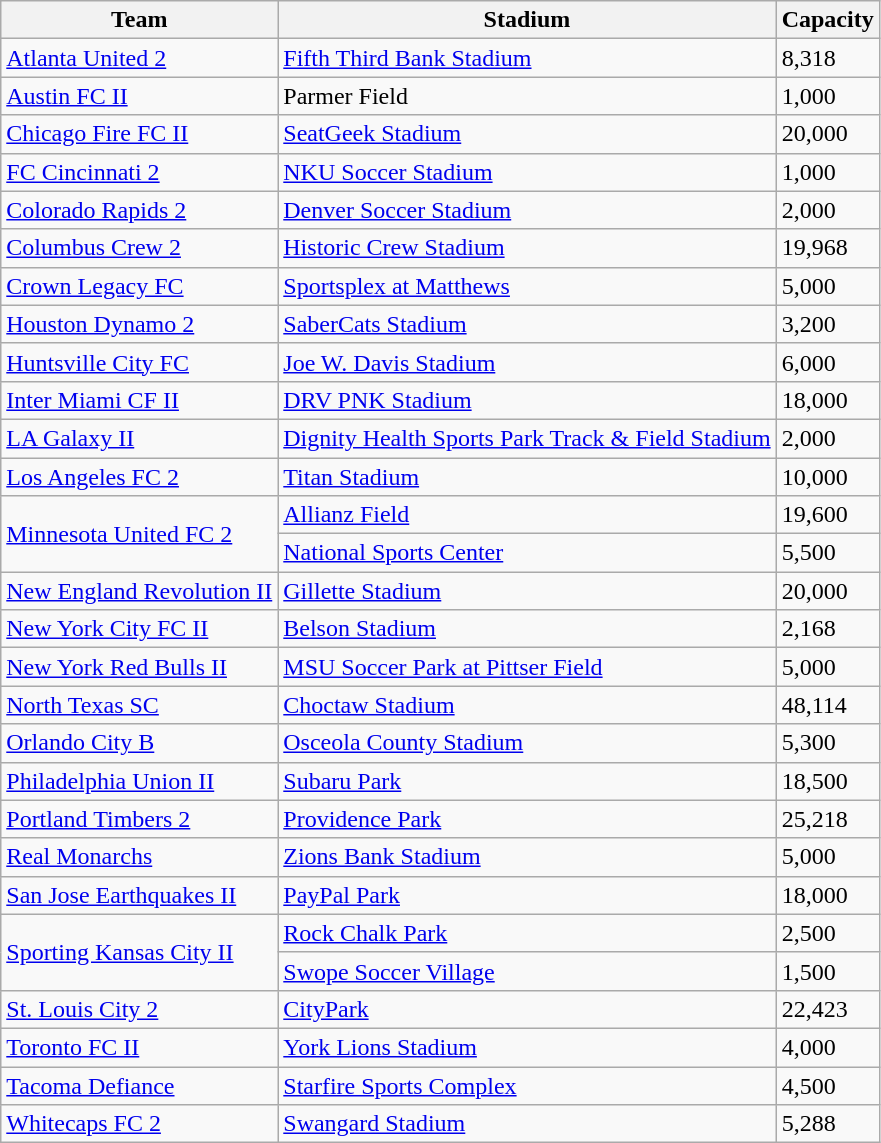<table class="wikitable sortable" style="text-align:left">
<tr>
<th>Team</th>
<th>Stadium</th>
<th>Capacity</th>
</tr>
<tr>
<td><a href='#'>Atlanta United 2</a></td>
<td><a href='#'>Fifth Third Bank Stadium</a></td>
<td>8,318</td>
</tr>
<tr>
<td><a href='#'>Austin FC II</a></td>
<td>Parmer Field</td>
<td>1,000</td>
</tr>
<tr>
<td><a href='#'>Chicago Fire FC II</a></td>
<td><a href='#'>SeatGeek Stadium</a></td>
<td>20,000</td>
</tr>
<tr>
<td><a href='#'>FC Cincinnati 2</a></td>
<td><a href='#'>NKU Soccer Stadium</a></td>
<td>1,000</td>
</tr>
<tr>
<td><a href='#'>Colorado Rapids 2</a></td>
<td><a href='#'>Denver Soccer Stadium</a></td>
<td>2,000</td>
</tr>
<tr>
<td><a href='#'>Columbus Crew 2</a></td>
<td><a href='#'>Historic Crew Stadium</a></td>
<td>19,968</td>
</tr>
<tr>
<td><a href='#'>Crown Legacy FC</a></td>
<td><a href='#'>Sportsplex at Matthews</a></td>
<td>5,000</td>
</tr>
<tr>
<td><a href='#'>Houston Dynamo 2</a></td>
<td><a href='#'>SaberCats Stadium</a></td>
<td>3,200</td>
</tr>
<tr>
<td><a href='#'>Huntsville City FC</a></td>
<td><a href='#'>Joe W. Davis Stadium</a></td>
<td>6,000</td>
</tr>
<tr>
<td><a href='#'>Inter Miami CF II</a></td>
<td><a href='#'>DRV PNK Stadium</a></td>
<td>18,000</td>
</tr>
<tr>
<td><a href='#'>LA Galaxy II</a></td>
<td><a href='#'>Dignity Health Sports Park Track & Field Stadium</a></td>
<td>2,000</td>
</tr>
<tr>
<td><a href='#'>Los Angeles FC 2</a></td>
<td><a href='#'>Titan Stadium</a></td>
<td>10,000</td>
</tr>
<tr>
<td rowspan=2><a href='#'>Minnesota United FC 2</a></td>
<td><a href='#'>Allianz Field</a></td>
<td>19,600</td>
</tr>
<tr>
<td><a href='#'>National Sports Center</a></td>
<td>5,500</td>
</tr>
<tr>
<td><a href='#'>New England Revolution II</a></td>
<td><a href='#'>Gillette Stadium</a></td>
<td>20,000</td>
</tr>
<tr>
<td><a href='#'>New York City FC II</a></td>
<td><a href='#'>Belson Stadium</a></td>
<td>2,168</td>
</tr>
<tr>
<td><a href='#'>New York Red Bulls II</a></td>
<td><a href='#'>MSU Soccer Park at Pittser Field</a></td>
<td>5,000</td>
</tr>
<tr>
<td><a href='#'>North Texas SC</a></td>
<td><a href='#'>Choctaw Stadium</a></td>
<td>48,114</td>
</tr>
<tr>
<td><a href='#'>Orlando City B</a></td>
<td><a href='#'>Osceola County Stadium</a></td>
<td>5,300</td>
</tr>
<tr>
<td><a href='#'>Philadelphia Union II</a></td>
<td><a href='#'>Subaru Park</a></td>
<td>18,500</td>
</tr>
<tr>
<td><a href='#'>Portland Timbers 2</a></td>
<td><a href='#'>Providence Park</a></td>
<td>25,218</td>
</tr>
<tr>
<td><a href='#'>Real Monarchs</a></td>
<td><a href='#'>Zions Bank Stadium</a></td>
<td>5,000</td>
</tr>
<tr>
<td><a href='#'>San Jose Earthquakes II</a></td>
<td><a href='#'>PayPal Park</a></td>
<td>18,000</td>
</tr>
<tr>
<td rowspan=2><a href='#'>Sporting Kansas City II</a></td>
<td><a href='#'>Rock Chalk Park</a></td>
<td>2,500</td>
</tr>
<tr>
<td><a href='#'>Swope Soccer Village</a></td>
<td>1,500</td>
</tr>
<tr>
<td><a href='#'>St. Louis City 2</a></td>
<td><a href='#'>CityPark</a></td>
<td>22,423</td>
</tr>
<tr>
<td><a href='#'>Toronto FC II</a></td>
<td><a href='#'>York Lions Stadium</a></td>
<td>4,000</td>
</tr>
<tr>
<td><a href='#'>Tacoma Defiance</a></td>
<td><a href='#'>Starfire Sports Complex</a></td>
<td>4,500</td>
</tr>
<tr>
<td><a href='#'>Whitecaps FC 2</a></td>
<td><a href='#'>Swangard Stadium</a></td>
<td>5,288</td>
</tr>
</table>
